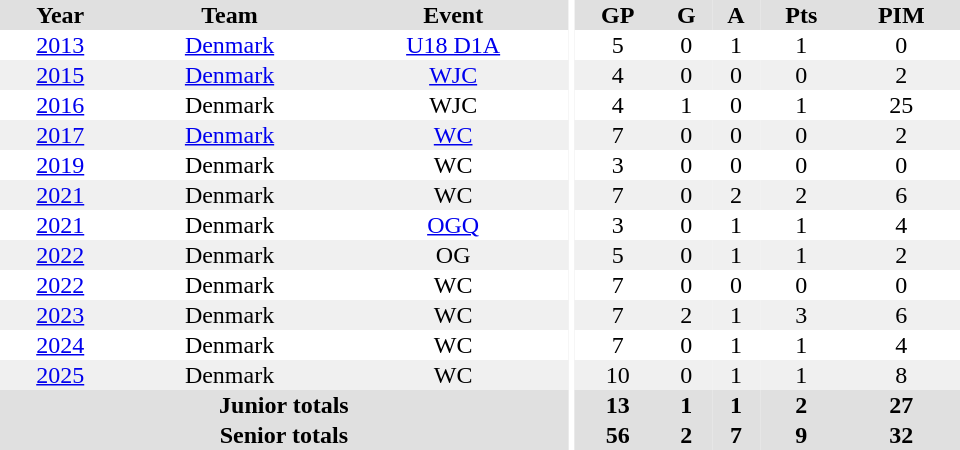<table border="0" cellpadding="1" cellspacing="0" ID="Table3" style="text-align:center; width:40em">
<tr ALIGN="center" bgcolor="#e0e0e0">
<th>Year</th>
<th>Team</th>
<th>Event</th>
<th rowspan="99" bgcolor="#ffffff"></th>
<th>GP</th>
<th>G</th>
<th>A</th>
<th>Pts</th>
<th>PIM</th>
</tr>
<tr>
<td><a href='#'>2013</a></td>
<td><a href='#'>Denmark</a></td>
<td><a href='#'>U18 D1A</a></td>
<td>5</td>
<td>0</td>
<td>1</td>
<td>1</td>
<td>0</td>
</tr>
<tr bgcolor="#f0f0f0">
<td><a href='#'>2015</a></td>
<td><a href='#'>Denmark</a></td>
<td><a href='#'>WJC</a></td>
<td>4</td>
<td>0</td>
<td>0</td>
<td>0</td>
<td>2</td>
</tr>
<tr>
<td><a href='#'>2016</a></td>
<td>Denmark</td>
<td>WJC</td>
<td>4</td>
<td>1</td>
<td>0</td>
<td>1</td>
<td>25</td>
</tr>
<tr bgcolor="#f0f0f0">
<td><a href='#'>2017</a></td>
<td><a href='#'>Denmark</a></td>
<td><a href='#'>WC</a></td>
<td>7</td>
<td>0</td>
<td>0</td>
<td>0</td>
<td>2</td>
</tr>
<tr>
<td><a href='#'>2019</a></td>
<td>Denmark</td>
<td>WC</td>
<td>3</td>
<td>0</td>
<td>0</td>
<td>0</td>
<td>0</td>
</tr>
<tr bgcolor="#f0f0f0">
<td><a href='#'>2021</a></td>
<td>Denmark</td>
<td>WC</td>
<td>7</td>
<td>0</td>
<td>2</td>
<td>2</td>
<td>6</td>
</tr>
<tr>
<td><a href='#'>2021</a></td>
<td>Denmark</td>
<td><a href='#'>OGQ</a></td>
<td>3</td>
<td>0</td>
<td>1</td>
<td>1</td>
<td>4</td>
</tr>
<tr bgcolor="#f0f0f0">
<td><a href='#'>2022</a></td>
<td>Denmark</td>
<td>OG</td>
<td>5</td>
<td>0</td>
<td>1</td>
<td>1</td>
<td>2</td>
</tr>
<tr>
<td><a href='#'>2022</a></td>
<td>Denmark</td>
<td>WC</td>
<td>7</td>
<td>0</td>
<td>0</td>
<td>0</td>
<td>0</td>
</tr>
<tr bgcolor="#f0f0f0">
<td><a href='#'>2023</a></td>
<td>Denmark</td>
<td>WC</td>
<td>7</td>
<td>2</td>
<td>1</td>
<td>3</td>
<td>6</td>
</tr>
<tr>
<td><a href='#'>2024</a></td>
<td>Denmark</td>
<td>WC</td>
<td>7</td>
<td>0</td>
<td>1</td>
<td>1</td>
<td>4</td>
</tr>
<tr bgcolor="#f0f0f0">
<td><a href='#'>2025</a></td>
<td>Denmark</td>
<td>WC</td>
<td>10</td>
<td>0</td>
<td>1</td>
<td>1</td>
<td>8</td>
</tr>
<tr bgcolor="#e0e0e0">
<th colspan="3">Junior totals</th>
<th>13</th>
<th>1</th>
<th>1</th>
<th>2</th>
<th>27</th>
</tr>
<tr bgcolor="#e0e0e0">
<th colspan="3">Senior totals</th>
<th>56</th>
<th>2</th>
<th>7</th>
<th>9</th>
<th>32</th>
</tr>
</table>
